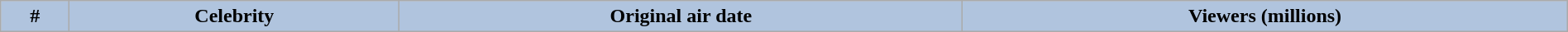<table class="wikitable plainrowheaders sortable" style="width:100%; margin:auto; background:#fff;">
<tr style="background:#b0c4de;">
<th scope="col" style="background:#b0c4de; width:3em;">#</th>
<th scope="col" style="background:#b0c4de;">Celebrity</th>
<th scope="col" style="background:#b0c4de;">Original air date</th>
<th scope="col" style="background:#b0c4de;">Viewers (millions)<br>






</th>
</tr>
</table>
